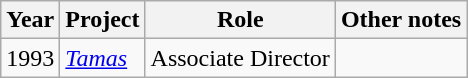<table class="wikitable">
<tr>
<th>Year</th>
<th>Project</th>
<th>Role</th>
<th>Other notes</th>
</tr>
<tr>
<td>1993</td>
<td><em><a href='#'>Tamas</a></em></td>
<td>Associate Director</td>
<td></td>
</tr>
</table>
